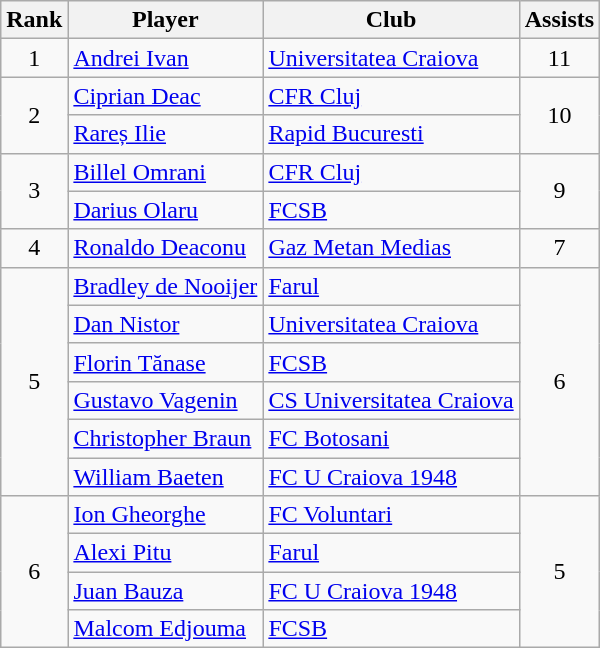<table class="wikitable">
<tr>
<th>Rank</th>
<th>Player</th>
<th>Club</th>
<th>Assists</th>
</tr>
<tr>
<td rowspan=1 align=center>1</td>
<td> <a href='#'>Andrei Ivan</a></td>
<td><a href='#'>Universitatea Craiova</a></td>
<td rowspan=1 align=center>11</td>
</tr>
<tr>
<td rowspan=2 align=center>2</td>
<td> <a href='#'>Ciprian Deac</a></td>
<td><a href='#'>CFR Cluj</a></td>
<td rowspan=2 align=center>10</td>
</tr>
<tr>
<td> <a href='#'>Rareș Ilie</a></td>
<td><a href='#'>Rapid Bucuresti</a></td>
</tr>
<tr>
<td rowspan=2 align=center>3</td>
<td> <a href='#'>Billel Omrani</a></td>
<td><a href='#'>CFR Cluj</a></td>
<td rowspan=2 align=center>9</td>
</tr>
<tr>
<td> <a href='#'>Darius Olaru</a></td>
<td><a href='#'>FCSB</a></td>
</tr>
<tr>
<td rowspan=1 align=center>4</td>
<td> <a href='#'>Ronaldo Deaconu</a></td>
<td><a href='#'>Gaz Metan Medias</a></td>
<td rowspan=1 align=center>7</td>
</tr>
<tr>
<td rowspan=6 align=center>5</td>
<td> <a href='#'>Bradley de Nooijer</a></td>
<td><a href='#'>Farul</a></td>
<td rowspan=6 align=center>6</td>
</tr>
<tr>
<td> <a href='#'>Dan Nistor</a></td>
<td><a href='#'>Universitatea Craiova</a></td>
</tr>
<tr>
<td> <a href='#'>Florin Tănase</a></td>
<td><a href='#'>FCSB</a></td>
</tr>
<tr>
<td> <a href='#'>Gustavo Vagenin</a></td>
<td><a href='#'>CS Universitatea Craiova</a></td>
</tr>
<tr>
<td> <a href='#'>Christopher Braun</a></td>
<td><a href='#'>FC Botosani</a></td>
</tr>
<tr>
<td> <a href='#'>William Baeten</a></td>
<td><a href='#'>FC U Craiova 1948</a></td>
</tr>
<tr>
<td rowspan=5 align=center>6</td>
<td> <a href='#'>Ion Gheorghe</a></td>
<td><a href='#'>FC Voluntari</a></td>
<td rowspan=5 align=center>5</td>
</tr>
<tr>
<td> <a href='#'>Alexi Pitu</a></td>
<td><a href='#'>Farul</a></td>
</tr>
<tr>
<td> <a href='#'>Juan Bauza</a></td>
<td><a href='#'>FC U Craiova 1948</a></td>
</tr>
<tr>
<td> <a href='#'>Malcom Edjouma</a></td>
<td><a href='#'>FCSB</a></td>
</tr>
</table>
